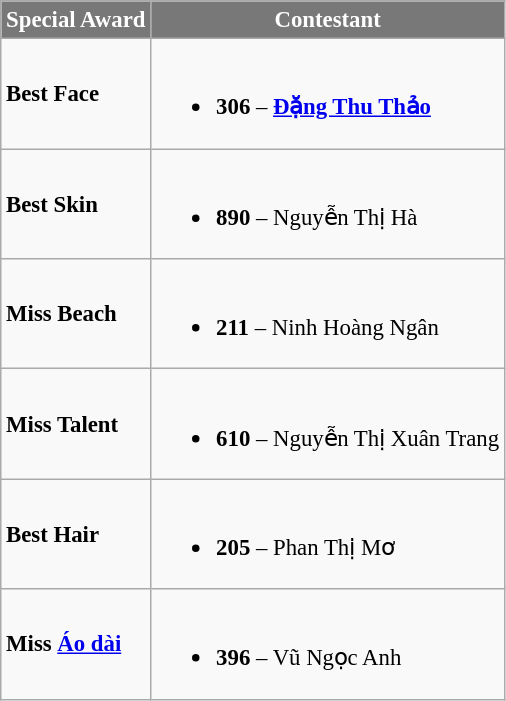<table class="wikitable sortable" style="font-size: 95%;">
<tr>
<th style="background-color:#787878;color:#FFFFFF;">Special Award</th>
<th style="background-color:#787878;color:#FFFFFF;">Contestant</th>
</tr>
<tr>
<td><strong>Best Face</strong></td>
<td><br><ul><li><strong>306</strong> – <strong><a href='#'>Đặng Thu Thảo</a></strong></li></ul></td>
</tr>
<tr>
<td><strong>Best Skin</strong></td>
<td><br><ul><li><strong>890</strong> – Nguyễn Thị Hà</li></ul></td>
</tr>
<tr>
<td><strong>Miss Beach</strong></td>
<td><br><ul><li><strong>211</strong> – Ninh Hoàng Ngân</li></ul></td>
</tr>
<tr>
<td><strong>Miss Talent</strong></td>
<td><br><ul><li><strong>610</strong> – Nguyễn Thị Xuân Trang</li></ul></td>
</tr>
<tr>
<td><strong>Best Hair</strong></td>
<td><br><ul><li><strong>205</strong> – Phan Thị Mơ</li></ul></td>
</tr>
<tr>
<td><strong>Miss <a href='#'>Áo dài</a></strong></td>
<td><br><ul><li><strong>396</strong> – Vũ Ngọc Anh</li></ul></td>
</tr>
</table>
